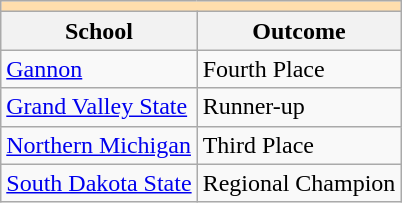<table class="wikitable" style="float:left; margin-right:1em;">
<tr>
<th colspan="3" style="background:#ffdead;"></th>
</tr>
<tr>
<th>School</th>
<th>Outcome</th>
</tr>
<tr>
<td><a href='#'>Gannon</a></td>
<td>Fourth Place</td>
</tr>
<tr>
<td><a href='#'>Grand Valley State</a></td>
<td>Runner-up</td>
</tr>
<tr>
<td><a href='#'>Northern Michigan</a></td>
<td>Third Place</td>
</tr>
<tr>
<td><a href='#'>South Dakota State</a></td>
<td>Regional Champion</td>
</tr>
</table>
